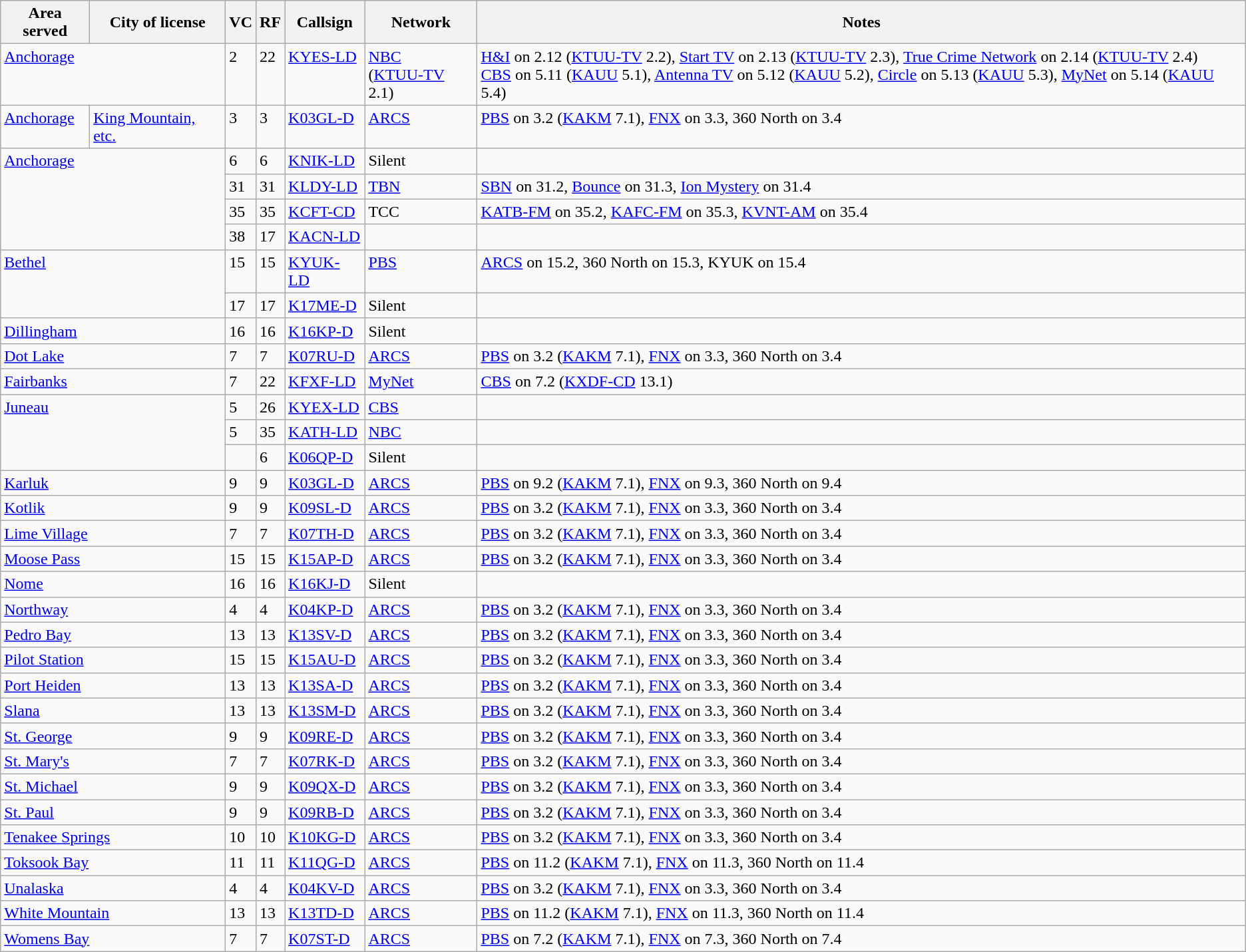<table class="sortable wikitable" style="margin: 1em 1em 1em 0; background: #f9f9f9;">
<tr>
<th>Area served</th>
<th>City of license</th>
<th>VC</th>
<th>RF</th>
<th>Callsign</th>
<th>Network</th>
<th class="unsortable">Notes</th>
</tr>
<tr style="vertical-align: top; text-align: left;">
<td colspan="2"><a href='#'>Anchorage</a></td>
<td>2</td>
<td>22</td>
<td><a href='#'>KYES-LD</a></td>
<td><a href='#'>NBC</a><br>(<a href='#'>KTUU-TV</a> 2.1)</td>
<td><a href='#'>H&I</a> on 2.12 (<a href='#'>KTUU-TV</a> 2.2), <a href='#'>Start TV</a> on 2.13 (<a href='#'>KTUU-TV</a> 2.3), <a href='#'>True Crime Network</a> on 2.14 (<a href='#'>KTUU-TV</a> 2.4)<br><a href='#'>CBS</a> on 5.11 (<a href='#'>KAUU</a> 5.1), <a href='#'>Antenna TV</a> on 5.12 (<a href='#'>KAUU</a> 5.2), <a href='#'>Circle</a> on 5.13 (<a href='#'>KAUU</a> 5.3), <a href='#'>MyNet</a> on 5.14 (<a href='#'>KAUU</a> 5.4)</td>
</tr>
<tr style="vertical-align: top; text-align: left;">
<td><a href='#'>Anchorage</a></td>
<td><a href='#'>King Mountain, etc.</a></td>
<td>3</td>
<td>3</td>
<td><a href='#'>K03GL-D</a></td>
<td><a href='#'>ARCS</a></td>
<td><a href='#'>PBS</a> on 3.2 (<a href='#'>KAKM</a> 7.1), <a href='#'>FNX</a> on 3.3, 360 North on 3.4</td>
</tr>
<tr style="vertical-align: top; text-align: left;">
<td colspan="2" rowspan="4"><a href='#'>Anchorage</a></td>
<td>6</td>
<td>6</td>
<td><a href='#'>KNIK-LD</a></td>
<td>Silent</td>
<td></td>
</tr>
<tr style="vertical-align: top; text-align: left;">
<td>31</td>
<td>31</td>
<td><a href='#'>KLDY-LD</a></td>
<td><a href='#'>TBN</a></td>
<td><a href='#'>SBN</a> on 31.2, <a href='#'>Bounce</a> on 31.3, <a href='#'>Ion Mystery</a> on 31.4</td>
</tr>
<tr style="vertical-align: top; text-align: left;">
<td>35</td>
<td>35</td>
<td><a href='#'>KCFT-CD</a></td>
<td>TCC</td>
<td><a href='#'>KATB-FM</a> on 35.2, <a href='#'>KAFC-FM</a> on 35.3, <a href='#'>KVNT-AM</a> on 35.4</td>
</tr>
<tr style="vertical-align: top; text-align: left;">
<td>38</td>
<td>17</td>
<td><a href='#'>KACN-LD</a></td>
<td></td>
<td></td>
</tr>
<tr style="vertical-align: top; text-align: left;">
<td colspan="2" rowspan="2"><a href='#'>Bethel</a></td>
<td>15</td>
<td>15</td>
<td><a href='#'>KYUK-LD</a></td>
<td><a href='#'>PBS</a></td>
<td><a href='#'>ARCS</a> on 15.2, 360 North on 15.3, KYUK on 15.4</td>
</tr>
<tr style="vertical-align: top; text-align: left;">
<td>17</td>
<td>17</td>
<td><a href='#'>K17ME-D</a></td>
<td>Silent</td>
<td></td>
</tr>
<tr style="vertical-align: top; text-align: left;">
<td colspan="2"><a href='#'>Dillingham</a></td>
<td>16</td>
<td>16</td>
<td><a href='#'>K16KP-D</a></td>
<td>Silent</td>
<td></td>
</tr>
<tr style="vertical-align: top; text-align: left;">
<td colspan="2"><a href='#'>Dot Lake</a></td>
<td>7</td>
<td>7</td>
<td><a href='#'>K07RU-D</a></td>
<td><a href='#'>ARCS</a></td>
<td><a href='#'>PBS</a> on 3.2 (<a href='#'>KAKM</a> 7.1), <a href='#'>FNX</a> on 3.3, 360 North on 3.4</td>
</tr>
<tr style="vertical-align: top; text-align: left;">
<td colspan="2"><a href='#'>Fairbanks</a></td>
<td>7</td>
<td>22</td>
<td><a href='#'>KFXF-LD</a></td>
<td><a href='#'>MyNet</a></td>
<td><a href='#'>CBS</a> on 7.2 (<a href='#'>KXDF-CD</a> 13.1)</td>
</tr>
<tr style="vertical-align: top; text-align: left;">
<td colspan="2" rowspan="3"><a href='#'>Juneau</a></td>
<td>5</td>
<td>26</td>
<td><a href='#'>KYEX-LD</a></td>
<td><a href='#'>CBS</a></td>
<td></td>
</tr>
<tr style="vertical-align: top; text-align: left;">
<td>5</td>
<td>35</td>
<td><a href='#'>KATH-LD</a></td>
<td><a href='#'>NBC</a></td>
<td></td>
</tr>
<tr style="vertical-align: top; text-align: left;">
<td></td>
<td>6</td>
<td><a href='#'>K06QP-D</a></td>
<td>Silent</td>
<td></td>
</tr>
<tr style="vertical-align: top; text-align: left;">
<td colspan="2"><a href='#'>Karluk</a></td>
<td>9</td>
<td>9</td>
<td><a href='#'>K03GL-D</a></td>
<td><a href='#'>ARCS</a></td>
<td><a href='#'>PBS</a> on 9.2 (<a href='#'>KAKM</a> 7.1), <a href='#'>FNX</a> on 9.3, 360 North on 9.4</td>
</tr>
<tr style="vertical-align: top; text-align: left;">
<td colspan="2"><a href='#'>Kotlik</a></td>
<td>9</td>
<td>9</td>
<td><a href='#'>K09SL-D</a></td>
<td><a href='#'>ARCS</a></td>
<td><a href='#'>PBS</a> on 3.2 (<a href='#'>KAKM</a> 7.1), <a href='#'>FNX</a> on 3.3, 360 North on 3.4</td>
</tr>
<tr style="vertical-align: top; text-align: left;">
<td colspan="2"><a href='#'>Lime Village</a></td>
<td>7</td>
<td>7</td>
<td><a href='#'>K07TH-D</a></td>
<td><a href='#'>ARCS</a></td>
<td><a href='#'>PBS</a> on 3.2 (<a href='#'>KAKM</a> 7.1), <a href='#'>FNX</a> on 3.3, 360 North on 3.4</td>
</tr>
<tr style="vertical-align: top; text-align: left;">
<td colspan="2"><a href='#'>Moose Pass</a></td>
<td>15</td>
<td>15</td>
<td><a href='#'>K15AP-D</a></td>
<td><a href='#'>ARCS</a></td>
<td><a href='#'>PBS</a> on 3.2 (<a href='#'>KAKM</a> 7.1), <a href='#'>FNX</a> on 3.3, 360 North on 3.4</td>
</tr>
<tr style="vertical-align: top; text-align: left;">
<td colspan="2"><a href='#'>Nome</a></td>
<td>16</td>
<td>16</td>
<td><a href='#'>K16KJ-D</a></td>
<td>Silent</td>
<td></td>
</tr>
<tr style="vertical-align: top; text-align: left;">
<td colspan="2"><a href='#'>Northway</a></td>
<td>4</td>
<td>4</td>
<td><a href='#'>K04KP-D</a></td>
<td><a href='#'>ARCS</a></td>
<td><a href='#'>PBS</a> on 3.2 (<a href='#'>KAKM</a> 7.1), <a href='#'>FNX</a> on 3.3, 360 North on 3.4</td>
</tr>
<tr style="vertical-align: top; text-align: left;">
<td colspan="2"><a href='#'>Pedro Bay</a></td>
<td>13</td>
<td>13</td>
<td><a href='#'>K13SV-D</a></td>
<td><a href='#'>ARCS</a></td>
<td><a href='#'>PBS</a> on 3.2 (<a href='#'>KAKM</a> 7.1), <a href='#'>FNX</a> on 3.3, 360 North on 3.4</td>
</tr>
<tr style="vertical-align: top; text-align: left;">
<td colspan="2"><a href='#'>Pilot Station</a></td>
<td>15</td>
<td>15</td>
<td><a href='#'>K15AU-D</a></td>
<td><a href='#'>ARCS</a></td>
<td><a href='#'>PBS</a> on 3.2 (<a href='#'>KAKM</a> 7.1), <a href='#'>FNX</a> on 3.3, 360 North on 3.4</td>
</tr>
<tr style="vertical-align: top; text-align: left;">
<td colspan="2"><a href='#'>Port Heiden</a></td>
<td>13</td>
<td>13</td>
<td><a href='#'>K13SA-D</a></td>
<td><a href='#'>ARCS</a></td>
<td><a href='#'>PBS</a> on 3.2 (<a href='#'>KAKM</a> 7.1), <a href='#'>FNX</a> on 3.3, 360 North on 3.4</td>
</tr>
<tr style="vertical-align: top; text-align: left;">
<td colspan="2"><a href='#'>Slana</a></td>
<td>13</td>
<td>13</td>
<td><a href='#'>K13SM-D</a></td>
<td><a href='#'>ARCS</a></td>
<td><a href='#'>PBS</a> on 3.2 (<a href='#'>KAKM</a> 7.1), <a href='#'>FNX</a> on 3.3, 360 North on 3.4</td>
</tr>
<tr style="vertical-align: top; text-align: left;">
<td colspan="2"><a href='#'>St. George</a></td>
<td>9</td>
<td>9</td>
<td><a href='#'>K09RE-D</a></td>
<td><a href='#'>ARCS</a></td>
<td><a href='#'>PBS</a> on 3.2 (<a href='#'>KAKM</a> 7.1), <a href='#'>FNX</a> on 3.3, 360 North on 3.4</td>
</tr>
<tr style="vertical-align: top; text-align: left;">
<td colspan="2"><a href='#'>St. Mary's</a></td>
<td>7</td>
<td>7</td>
<td><a href='#'>K07RK-D</a></td>
<td><a href='#'>ARCS</a></td>
<td><a href='#'>PBS</a> on 3.2 (<a href='#'>KAKM</a> 7.1), <a href='#'>FNX</a> on 3.3, 360 North on 3.4</td>
</tr>
<tr style="vertical-align: top; text-align: left;">
<td colspan="2"><a href='#'>St. Michael</a></td>
<td>9</td>
<td>9</td>
<td><a href='#'>K09QX-D</a></td>
<td><a href='#'>ARCS</a></td>
<td><a href='#'>PBS</a> on 3.2 (<a href='#'>KAKM</a> 7.1), <a href='#'>FNX</a> on 3.3, 360 North on 3.4</td>
</tr>
<tr style="vertical-align: top; text-align: left;">
<td colspan="2"><a href='#'>St. Paul</a></td>
<td>9</td>
<td>9</td>
<td><a href='#'>K09RB-D</a></td>
<td><a href='#'>ARCS</a></td>
<td><a href='#'>PBS</a> on 3.2 (<a href='#'>KAKM</a> 7.1), <a href='#'>FNX</a> on 3.3, 360 North on 3.4</td>
</tr>
<tr style="vertical-align: top; text-align: left;">
<td colspan="2"><a href='#'>Tenakee Springs</a></td>
<td>10</td>
<td>10</td>
<td><a href='#'>K10KG-D</a></td>
<td><a href='#'>ARCS</a></td>
<td><a href='#'>PBS</a> on 3.2 (<a href='#'>KAKM</a> 7.1), <a href='#'>FNX</a> on 3.3, 360 North on 3.4</td>
</tr>
<tr style="vertical-align: top; text-align: left;">
<td colspan="2"><a href='#'>Toksook Bay</a></td>
<td>11</td>
<td>11</td>
<td><a href='#'>K11QG-D</a></td>
<td><a href='#'>ARCS</a></td>
<td><a href='#'>PBS</a> on 11.2 (<a href='#'>KAKM</a> 7.1), <a href='#'>FNX</a> on 11.3, 360 North on 11.4</td>
</tr>
<tr style="vertical-align: top; text-align: left;">
<td colspan="2"><a href='#'>Unalaska</a></td>
<td>4</td>
<td>4</td>
<td><a href='#'>K04KV-D</a></td>
<td><a href='#'>ARCS</a></td>
<td><a href='#'>PBS</a> on 3.2 (<a href='#'>KAKM</a> 7.1), <a href='#'>FNX</a> on 3.3, 360 North on 3.4</td>
</tr>
<tr style="vertical-align: top; text-align: left;">
<td colspan="2"><a href='#'>White Mountain</a></td>
<td>13</td>
<td>13</td>
<td><a href='#'>K13TD-D</a></td>
<td><a href='#'>ARCS</a></td>
<td><a href='#'>PBS</a> on 11.2 (<a href='#'>KAKM</a> 7.1), <a href='#'>FNX</a> on 11.3, 360 North on 11.4</td>
</tr>
<tr style="vertical-align: top; text-align: left;">
<td colspan="2"><a href='#'>Womens Bay</a></td>
<td>7</td>
<td>7</td>
<td><a href='#'>K07ST-D</a></td>
<td><a href='#'>ARCS</a></td>
<td><a href='#'>PBS</a> on 7.2 (<a href='#'>KAKM</a> 7.1), <a href='#'>FNX</a> on 7.3, 360 North on 7.4</td>
</tr>
</table>
